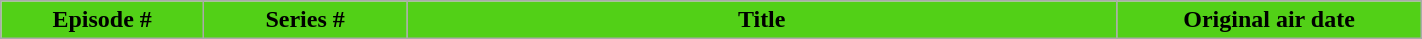<table class="wikitable plainrowheaders" style="width:75%;">
<tr>
<th style="background:#52d017; width:10%;">Episode #</th>
<th style="background:#52d017; width:10%;">Series #</th>
<th style="background:#52d017; width:35%;">Title</th>
<th style="background:#52d017; width:15%;">Original air date<br>




</th>
</tr>
</table>
